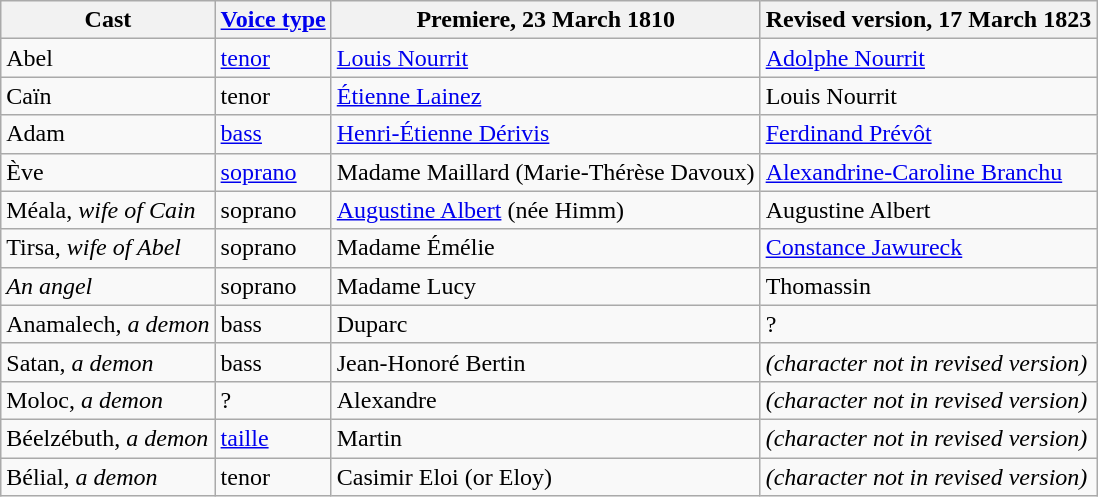<table class="wikitable">
<tr>
<th>Cast</th>
<th><a href='#'>Voice type</a></th>
<th>Premiere, 23 March 1810</th>
<th>Revised version, 17 March 1823</th>
</tr>
<tr>
<td>Abel</td>
<td><a href='#'>tenor</a></td>
<td><a href='#'>Louis Nourrit</a></td>
<td><a href='#'>Adolphe Nourrit</a></td>
</tr>
<tr>
<td>Caïn</td>
<td>tenor</td>
<td><a href='#'>Étienne Lainez</a></td>
<td>Louis Nourrit</td>
</tr>
<tr>
<td>Adam</td>
<td><a href='#'>bass</a></td>
<td><a href='#'>Henri-Étienne Dérivis</a></td>
<td><a href='#'>Ferdinand Prévôt</a></td>
</tr>
<tr>
<td>Ève</td>
<td><a href='#'>soprano</a></td>
<td>Madame Maillard (Marie-Thérèse Davoux)</td>
<td><a href='#'>Alexandrine-Caroline Branchu</a></td>
</tr>
<tr>
<td>Méala, <em>wife of Cain</em></td>
<td>soprano</td>
<td><a href='#'>Augustine Albert</a> (née Himm)</td>
<td>Augustine Albert</td>
</tr>
<tr>
<td>Tirsa, <em>wife of Abel</em></td>
<td>soprano</td>
<td>Madame Émélie</td>
<td><a href='#'>Constance Jawureck</a></td>
</tr>
<tr>
<td><em>An angel</em></td>
<td>soprano</td>
<td>Madame Lucy</td>
<td> Thomassin</td>
</tr>
<tr>
<td>Anamalech, <em>a demon</em></td>
<td>bass</td>
<td>Duparc</td>
<td>?</td>
</tr>
<tr>
<td>Satan, <em>a demon</em></td>
<td>bass</td>
<td>Jean-Honoré Bertin</td>
<td><em>(character not in revised version)</em></td>
</tr>
<tr>
<td>Moloc, <em>a demon</em></td>
<td>?</td>
<td>Alexandre</td>
<td><em>(character not in revised version)</em></td>
</tr>
<tr>
<td>Béelzébuth, <em>a demon</em></td>
<td><a href='#'>taille</a></td>
<td>Martin</td>
<td><em>(character not in revised version)</em></td>
</tr>
<tr>
<td>Bélial, <em>a demon</em></td>
<td>tenor</td>
<td>Casimir Eloi (or Eloy)</td>
<td><em>(character not in revised version)</em></td>
</tr>
</table>
